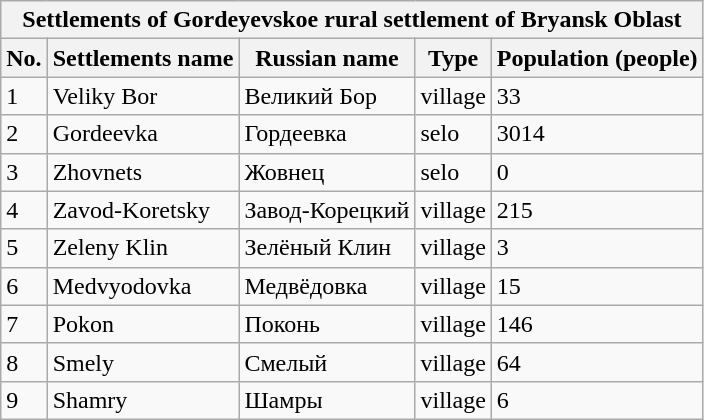<table class="wikitable sortable">
<tr>
<th colspan="5">Settlements of Gordeyevskoe rural settlement of Bryansk Oblast</th>
</tr>
<tr>
<th>No.</th>
<th>Settlements name</th>
<th>Russian name</th>
<th>Type</th>
<th>Population (people)</th>
</tr>
<tr>
<td>1</td>
<td>Veliky Bor</td>
<td>Великий Бор</td>
<td>village</td>
<td>33</td>
</tr>
<tr>
<td>2</td>
<td>Gordeevka</td>
<td>Гордеевка</td>
<td>selo</td>
<td>3014</td>
</tr>
<tr>
<td>3</td>
<td>Zhovnets</td>
<td>Жовнец</td>
<td>selo</td>
<td>0</td>
</tr>
<tr>
<td>4</td>
<td>Zavod-Koretsky</td>
<td>Завод-Корецкий</td>
<td>village</td>
<td>215</td>
</tr>
<tr>
<td>5</td>
<td>Zeleny Klin</td>
<td>Зелёный Клин</td>
<td>village</td>
<td>3</td>
</tr>
<tr>
<td>6</td>
<td>Medvyodovka</td>
<td>Медвёдовка</td>
<td>village</td>
<td>15</td>
</tr>
<tr>
<td>7</td>
<td>Pokon</td>
<td>Поконь</td>
<td>village</td>
<td>146</td>
</tr>
<tr>
<td>8</td>
<td>Smely</td>
<td>Смелый</td>
<td>village</td>
<td>64</td>
</tr>
<tr>
<td>9</td>
<td>Shamry</td>
<td>Шамры</td>
<td>village</td>
<td>6</td>
</tr>
</table>
